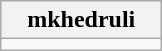<table class="wikitable" style="width:100">
<tr>
<th width="100">mkhedruli</th>
</tr>
<tr>
<td align="center"></td>
</tr>
</table>
